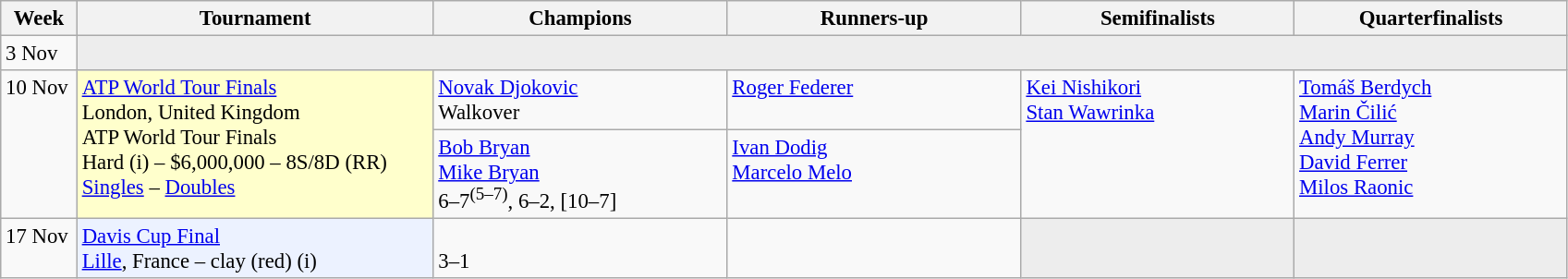<table class=wikitable style=font-size:95%>
<tr>
<th style="width:48px;">Week</th>
<th style="width:250px;">Tournament</th>
<th style="width:205px;">Champions</th>
<th style="width:205px;">Runners-up</th>
<th style="width:190px;">Semifinalists</th>
<th style="width:190px;">Quarterfinalists</th>
</tr>
<tr valign=top>
<td rowspan=1>3 Nov</td>
<td colspan=5 bgcolor="#ededed"></td>
</tr>
<tr valign=top>
<td rowspan=2>10 Nov</td>
<td bgcolor=#ffffcc rowspan=2><a href='#'>ATP World Tour Finals</a><br> London, United Kingdom<br>ATP World Tour Finals<br>Hard (i) – $6,000,000 – 8S/8D (RR)<br><a href='#'>Singles</a> – <a href='#'>Doubles</a></td>
<td> <a href='#'>Novak Djokovic</a> <br> Walkover</td>
<td> <a href='#'>Roger Federer</a></td>
<td rowspan=2> <a href='#'>Kei Nishikori</a><br> <a href='#'>Stan Wawrinka</a></td>
<td rowspan=2>  <a href='#'>Tomáš Berdych</a> <br> <a href='#'>Marin Čilić</a><br> <a href='#'>Andy Murray</a><br> <a href='#'>David Ferrer</a><br> <a href='#'>Milos Raonic</a></td>
</tr>
<tr valign=top>
<td> <a href='#'>Bob Bryan</a> <br>  <a href='#'>Mike Bryan</a> <br> 6–7<sup>(5–7)</sup>, 6–2, [10–7]</td>
<td> <a href='#'>Ivan Dodig</a> <br>  <a href='#'>Marcelo Melo</a></td>
</tr>
<tr valign=top>
<td>17 Nov</td>
<td bgcolor=#ECF2FF><a href='#'>Davis Cup Final</a> <br><a href='#'>Lille</a>, France – clay (red) (i)</td>
<td> <br> 3–1</td>
<td></td>
<td bgcolor="#ededed"></td>
<td bgcolor="#ededed"></td>
</tr>
</table>
